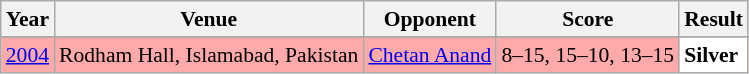<table class="sortable wikitable" style="font-size: 90%;">
<tr>
<th>Year</th>
<th>Venue</th>
<th>Opponent</th>
<th>Score</th>
<th>Result</th>
</tr>
<tr>
</tr>
<tr style="background:#FFAAAA">
<td align="center"><a href='#'>2004</a></td>
<td align="left">Rodham Hall, Islamabad, Pakistan</td>
<td align="left"> <a href='#'>Chetan Anand</a></td>
<td align="left">8–15, 15–10, 13–15</td>
<td style="text-align:left; background:white"> <strong>Silver</strong></td>
</tr>
</table>
